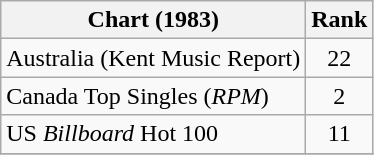<table class="wikitable sortable">
<tr>
<th>Chart (1983)</th>
<th style="text-align:center;">Rank</th>
</tr>
<tr>
<td>Australia (Kent Music Report)</td>
<td style="text-align:center;">22</td>
</tr>
<tr>
<td>Canada Top Singles (<em>RPM</em>)</td>
<td style="text-align:center;">2</td>
</tr>
<tr>
<td>US <em>Billboard</em> Hot 100</td>
<td style="text-align:center;">11</td>
</tr>
<tr>
</tr>
</table>
